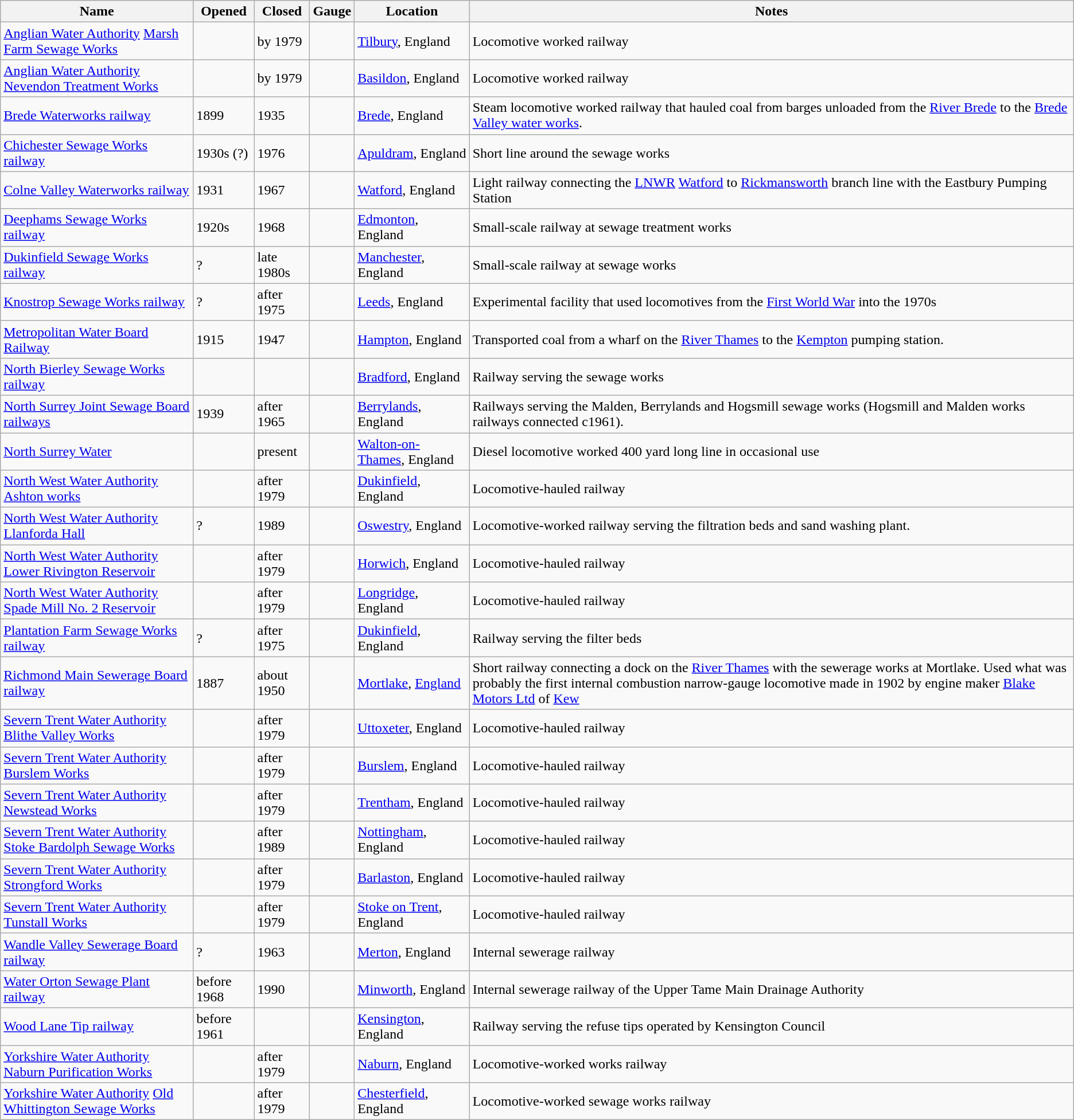<table class="wikitable">
<tr>
<th>Name</th>
<th>Opened</th>
<th>Closed</th>
<th>Gauge</th>
<th>Location</th>
<th>Notes</th>
</tr>
<tr>
<td><a href='#'>Anglian Water Authority</a> <a href='#'>Marsh Farm Sewage Works</a></td>
<td></td>
<td>by 1979</td>
<td></td>
<td><a href='#'>Tilbury</a>, England</td>
<td>Locomotive worked railway</td>
</tr>
<tr>
<td><a href='#'>Anglian Water Authority</a> <a href='#'>Nevendon Treatment Works</a></td>
<td></td>
<td>by 1979</td>
<td></td>
<td><a href='#'>Basildon</a>, England</td>
<td>Locomotive worked railway</td>
</tr>
<tr>
<td><a href='#'>Brede Waterworks railway</a></td>
<td>1899</td>
<td>1935</td>
<td></td>
<td><a href='#'>Brede</a>, England</td>
<td>Steam locomotive worked railway that hauled coal from barges unloaded from the <a href='#'>River Brede</a> to the <a href='#'>Brede Valley water works</a>.</td>
</tr>
<tr>
<td><a href='#'>Chichester Sewage Works railway</a></td>
<td>1930s (?)</td>
<td>1976</td>
<td></td>
<td><a href='#'>Apuldram</a>, England</td>
<td>Short line around the sewage works</td>
</tr>
<tr>
<td><a href='#'>Colne Valley Waterworks railway</a></td>
<td>1931</td>
<td>1967</td>
<td></td>
<td><a href='#'>Watford</a>, England</td>
<td>Light railway connecting the <a href='#'>LNWR</a> <a href='#'>Watford</a> to <a href='#'>Rickmansworth</a> branch line with the Eastbury Pumping Station</td>
</tr>
<tr>
<td><a href='#'>Deephams Sewage Works railway</a></td>
<td>1920s</td>
<td>1968</td>
<td></td>
<td><a href='#'>Edmonton</a>, England</td>
<td>Small-scale railway at sewage treatment works</td>
</tr>
<tr>
<td><a href='#'>Dukinfield Sewage Works railway</a></td>
<td>?</td>
<td>late 1980s</td>
<td></td>
<td><a href='#'>Manchester</a>, England</td>
<td>Small-scale railway at sewage works</td>
</tr>
<tr>
<td><a href='#'>Knostrop Sewage Works railway</a></td>
<td>?</td>
<td>after 1975</td>
<td></td>
<td><a href='#'>Leeds</a>, England</td>
<td>Experimental facility that used locomotives from the <a href='#'>First World War</a> into the 1970s</td>
</tr>
<tr>
<td><a href='#'>Metropolitan Water Board Railway</a></td>
<td>1915</td>
<td>1947</td>
<td></td>
<td><a href='#'>Hampton</a>, England</td>
<td>Transported coal from a wharf on the <a href='#'>River Thames</a> to the <a href='#'>Kempton</a> pumping station.</td>
</tr>
<tr>
<td><a href='#'>North Bierley Sewage Works railway</a></td>
<td></td>
<td></td>
<td></td>
<td><a href='#'>Bradford</a>, England</td>
<td>Railway serving the sewage works</td>
</tr>
<tr>
<td><a href='#'>North Surrey Joint Sewage Board railways</a></td>
<td>1939</td>
<td>after 1965</td>
<td></td>
<td><a href='#'>Berrylands</a>, England</td>
<td>Railways serving the Malden, Berrylands and Hogsmill sewage works (Hogsmill and Malden works railways connected c1961).</td>
</tr>
<tr>
<td><a href='#'>North Surrey Water</a></td>
<td></td>
<td>present</td>
<td></td>
<td><a href='#'>Walton-on-Thames</a>, England</td>
<td>Diesel locomotive worked 400 yard long line in occasional use</td>
</tr>
<tr>
<td><a href='#'>North West Water Authority</a> <a href='#'>Ashton works</a></td>
<td></td>
<td>after 1979</td>
<td></td>
<td><a href='#'>Dukinfield</a>, England</td>
<td>Locomotive-hauled railway</td>
</tr>
<tr>
<td><a href='#'>North West Water Authority</a> <a href='#'>Llanforda Hall</a></td>
<td>?</td>
<td>1989</td>
<td></td>
<td><a href='#'>Oswestry</a>, England</td>
<td>Locomotive-worked railway serving the filtration beds and sand washing plant.</td>
</tr>
<tr>
<td><a href='#'>North West Water Authority</a> <a href='#'>Lower Rivington Reservoir</a></td>
<td></td>
<td>after 1979</td>
<td></td>
<td><a href='#'>Horwich</a>, England</td>
<td>Locomotive-hauled railway</td>
</tr>
<tr>
<td><a href='#'>North West Water Authority</a> <a href='#'>Spade Mill No. 2 Reservoir</a></td>
<td></td>
<td>after 1979</td>
<td></td>
<td><a href='#'>Longridge</a>, England</td>
<td>Locomotive-hauled railway</td>
</tr>
<tr>
<td><a href='#'>Plantation Farm Sewage Works railway</a></td>
<td>?</td>
<td>after 1975</td>
<td></td>
<td><a href='#'>Dukinfield</a>, England</td>
<td>Railway serving the filter beds</td>
</tr>
<tr>
<td><a href='#'>Richmond Main Sewerage Board railway</a></td>
<td>1887</td>
<td>about 1950</td>
<td></td>
<td><a href='#'>Mortlake</a>, <a href='#'>England</a></td>
<td>Short railway connecting a dock on the <a href='#'>River Thames</a> with the sewerage works at Mortlake. Used what was probably the first internal combustion narrow-gauge locomotive made in 1902 by engine maker <a href='#'>Blake Motors Ltd</a> of <a href='#'>Kew</a></td>
</tr>
<tr>
<td><a href='#'>Severn Trent Water Authority</a> <a href='#'>Blithe Valley Works</a></td>
<td></td>
<td>after 1979</td>
<td></td>
<td><a href='#'>Uttoxeter</a>, England</td>
<td>Locomotive-hauled railway</td>
</tr>
<tr>
<td><a href='#'>Severn Trent Water Authority</a> <a href='#'>Burslem Works</a></td>
<td></td>
<td>after 1979</td>
<td></td>
<td><a href='#'>Burslem</a>, England</td>
<td>Locomotive-hauled railway</td>
</tr>
<tr>
<td><a href='#'>Severn Trent Water Authority</a> <a href='#'>Newstead Works</a></td>
<td></td>
<td>after 1979</td>
<td></td>
<td><a href='#'>Trentham</a>, England</td>
<td>Locomotive-hauled railway</td>
</tr>
<tr>
<td><a href='#'>Severn Trent Water Authority</a> <a href='#'>Stoke Bardolph Sewage Works</a></td>
<td></td>
<td>after 1989</td>
<td></td>
<td><a href='#'>Nottingham</a>, England</td>
<td>Locomotive-hauled railway</td>
</tr>
<tr>
<td><a href='#'>Severn Trent Water Authority</a> <a href='#'>Strongford Works</a></td>
<td></td>
<td>after 1979</td>
<td></td>
<td><a href='#'>Barlaston</a>, England</td>
<td>Locomotive-hauled railway</td>
</tr>
<tr>
<td><a href='#'>Severn Trent Water Authority</a> <a href='#'>Tunstall Works</a></td>
<td></td>
<td>after 1979</td>
<td></td>
<td><a href='#'>Stoke on Trent</a>, England</td>
<td>Locomotive-hauled railway</td>
</tr>
<tr>
<td><a href='#'>Wandle Valley Sewerage Board railway</a></td>
<td>?</td>
<td>1963</td>
<td></td>
<td><a href='#'>Merton</a>, England</td>
<td>Internal sewerage railway</td>
</tr>
<tr>
<td><a href='#'>Water Orton Sewage Plant railway</a></td>
<td>before 1968</td>
<td>1990</td>
<td></td>
<td><a href='#'>Minworth</a>, England</td>
<td>Internal sewerage railway of the Upper Tame Main Drainage Authority</td>
</tr>
<tr>
<td><a href='#'>Wood Lane Tip railway</a></td>
<td>before 1961</td>
<td></td>
<td></td>
<td><a href='#'>Kensington</a>, England</td>
<td>Railway serving the refuse tips operated by Kensington Council</td>
</tr>
<tr>
<td><a href='#'>Yorkshire Water Authority</a> <a href='#'>Naburn Purification Works</a></td>
<td></td>
<td>after 1979</td>
<td></td>
<td><a href='#'>Naburn</a>, England</td>
<td>Locomotive-worked works railway</td>
</tr>
<tr>
<td><a href='#'>Yorkshire Water Authority</a> <a href='#'>Old Whittington Sewage Works</a></td>
<td></td>
<td>after 1979</td>
<td></td>
<td><a href='#'>Chesterfield</a>, England</td>
<td>Locomotive-worked sewage works railway</td>
</tr>
</table>
